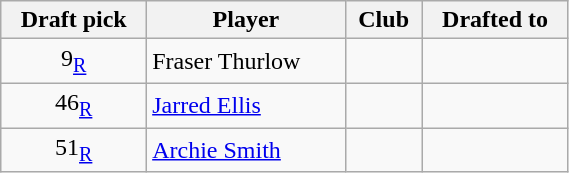<table class="wikitable sortable" style="width:30%">
<tr>
<th class="unsortable">Draft pick</th>
<th>Player</th>
<th>Club</th>
<th>Drafted to</th>
</tr>
<tr>
<td align=center>9<sub><a href='#'>R</a></sub></td>
<td>Fraser Thurlow</td>
<td></td>
<td></td>
</tr>
<tr>
<td align=center>46<sub><a href='#'>R</a></sub></td>
<td><a href='#'>Jarred Ellis</a></td>
<td></td>
<td></td>
</tr>
<tr>
<td align=center>51<sub><a href='#'>R</a></sub></td>
<td><a href='#'>Archie Smith</a></td>
<td></td>
<td></td>
</tr>
</table>
